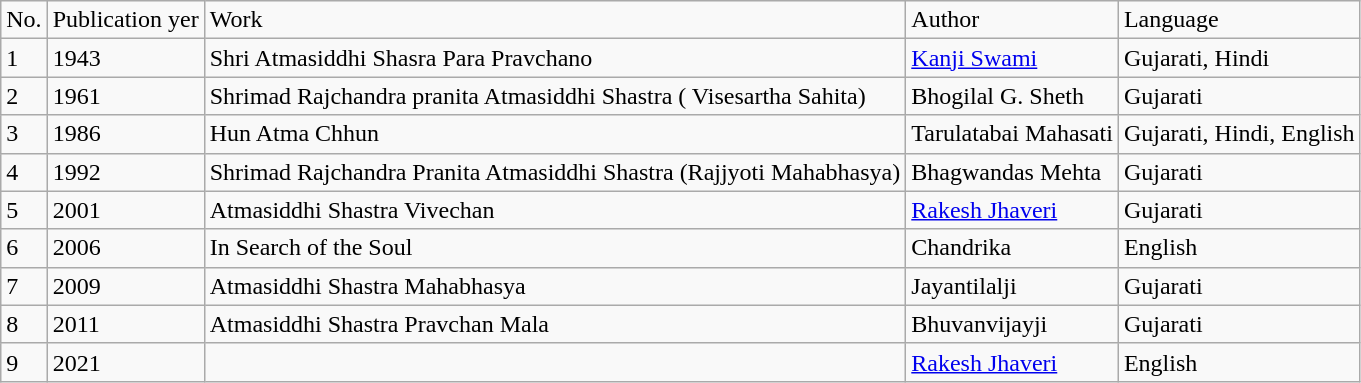<table class="wikitable">
<tr>
<td>No.</td>
<td>Publication yer</td>
<td>Work</td>
<td>Author</td>
<td>Language</td>
</tr>
<tr>
<td>1</td>
<td>1943</td>
<td>Shri Atmasiddhi Shasra Para Pravchano</td>
<td><a href='#'>Kanji Swami</a></td>
<td>Gujarati, Hindi</td>
</tr>
<tr>
<td>2</td>
<td>1961</td>
<td>Shrimad Rajchandra pranita Atmasiddhi  Shastra ( Visesartha Sahita)</td>
<td>Bhogilal G. Sheth</td>
<td>Gujarati</td>
</tr>
<tr>
<td>3</td>
<td>1986</td>
<td>Hun Atma Chhun</td>
<td>Tarulatabai Mahasati</td>
<td>Gujarati, Hindi, English</td>
</tr>
<tr>
<td>4</td>
<td>1992</td>
<td>Shrimad Rajchandra Pranita Atmasiddhi  Shastra (Rajjyoti Mahabhasya)</td>
<td>Bhagwandas Mehta</td>
<td>Gujarati</td>
</tr>
<tr>
<td>5</td>
<td>2001</td>
<td>Atmasiddhi Shastra Vivechan</td>
<td><a href='#'>Rakesh Jhaveri</a></td>
<td>Gujarati</td>
</tr>
<tr>
<td>6</td>
<td>2006</td>
<td>In Search of the Soul</td>
<td>Chandrika</td>
<td>English</td>
</tr>
<tr>
<td>7</td>
<td>2009</td>
<td>Atmasiddhi Shastra Mahabhasya</td>
<td>Jayantilalji</td>
<td>Gujarati</td>
</tr>
<tr>
<td>8</td>
<td>2011</td>
<td>Atmasiddhi Shastra Pravchan  Mala</td>
<td>Bhuvanvijayji</td>
<td>Gujarati</td>
</tr>
<tr>
<td>9</td>
<td>2021</td>
<td></td>
<td><a href='#'>Rakesh Jhaveri</a></td>
<td>English</td>
</tr>
</table>
